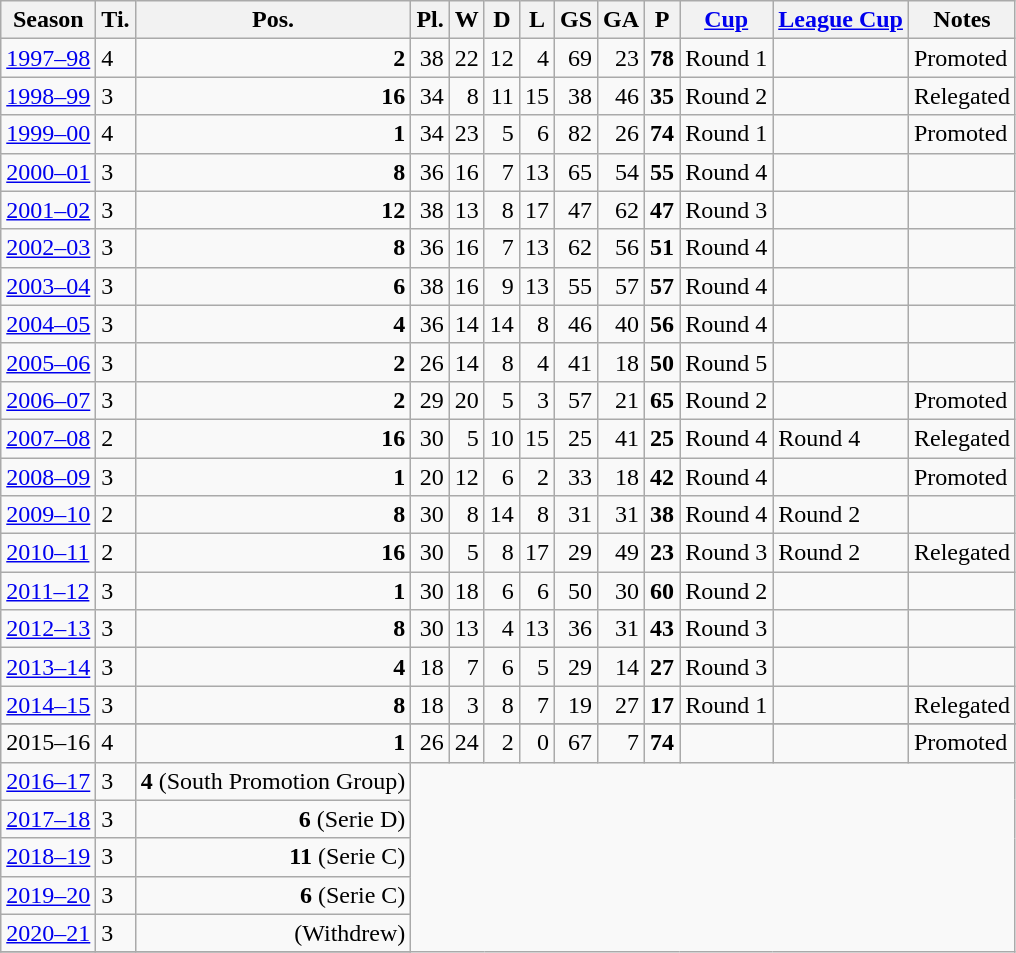<table class="wikitable">
<tr>
<th>Season</th>
<th>Ti.</th>
<th>Pos.</th>
<th>Pl.</th>
<th>W</th>
<th>D</th>
<th>L</th>
<th>GS</th>
<th>GA</th>
<th>P</th>
<th><a href='#'>Cup</a></th>
<th><a href='#'>League Cup</a></th>
<th>Notes</th>
</tr>
<tr>
<td><a href='#'>1997–98</a></td>
<td>4</td>
<td align=right><strong>2</strong></td>
<td align=right>38</td>
<td align=right>22</td>
<td align=right>12</td>
<td align=right>4</td>
<td align=right>69</td>
<td align=right>23</td>
<td align=right><strong>78</strong></td>
<td>Round 1</td>
<td></td>
<td>Promoted</td>
</tr>
<tr>
<td><a href='#'>1998–99</a></td>
<td>3</td>
<td align=right><strong>16</strong></td>
<td align=right>34</td>
<td align=right>8</td>
<td align=right>11</td>
<td align=right>15</td>
<td align=right>38</td>
<td align=right>46</td>
<td align=right><strong>35</strong></td>
<td>Round 2</td>
<td></td>
<td>Relegated</td>
</tr>
<tr>
<td><a href='#'>1999–00</a></td>
<td>4</td>
<td align=right><strong>1</strong></td>
<td align=right>34</td>
<td align=right>23</td>
<td align=right>5</td>
<td align=right>6</td>
<td align=right>82</td>
<td align=right>26</td>
<td align=right><strong>74</strong></td>
<td>Round 1</td>
<td></td>
<td>Promoted</td>
</tr>
<tr>
<td><a href='#'>2000–01</a></td>
<td>3</td>
<td align=right><strong>8</strong></td>
<td align=right>36</td>
<td align=right>16</td>
<td align=right>7</td>
<td align=right>13</td>
<td align=right>65</td>
<td align=right>54</td>
<td align=right><strong>55</strong></td>
<td>Round 4</td>
<td></td>
<td></td>
</tr>
<tr>
<td><a href='#'>2001–02</a></td>
<td>3</td>
<td align=right><strong>12</strong></td>
<td align=right>38</td>
<td align=right>13</td>
<td align=right>8</td>
<td align=right>17</td>
<td align=right>47</td>
<td align=right>62</td>
<td align=right><strong>47</strong></td>
<td>Round 3</td>
<td></td>
<td></td>
</tr>
<tr>
<td><a href='#'>2002–03</a></td>
<td>3</td>
<td align=right><strong>8</strong></td>
<td align=right>36</td>
<td align=right>16</td>
<td align=right>7</td>
<td align=right>13</td>
<td align=right>62</td>
<td align=right>56</td>
<td align=right><strong>51</strong></td>
<td>Round 4</td>
<td></td>
<td></td>
</tr>
<tr>
<td><a href='#'>2003–04</a></td>
<td>3</td>
<td align=right><strong>6</strong></td>
<td align=right>38</td>
<td align=right>16</td>
<td align=right>9</td>
<td align=right>13</td>
<td align=right>55</td>
<td align=right>57</td>
<td align=right><strong>57</strong></td>
<td>Round 4</td>
<td></td>
<td></td>
</tr>
<tr>
<td><a href='#'>2004–05</a></td>
<td>3</td>
<td align=right><strong>4</strong></td>
<td align=right>36</td>
<td align=right>14</td>
<td align=right>14</td>
<td align=right>8</td>
<td align=right>46</td>
<td align=right>40</td>
<td align=right><strong>56</strong></td>
<td>Round 4</td>
<td></td>
<td></td>
</tr>
<tr>
<td><a href='#'>2005–06</a></td>
<td>3</td>
<td align=right><strong>2</strong></td>
<td align=right>26</td>
<td align=right>14</td>
<td align=right>8</td>
<td align=right>4</td>
<td align=right>41</td>
<td align=right>18</td>
<td align=right><strong>50</strong></td>
<td>Round 5</td>
<td></td>
<td></td>
</tr>
<tr>
<td><a href='#'>2006–07</a></td>
<td>3</td>
<td align=right><strong>2</strong></td>
<td align=right>29</td>
<td align=right>20</td>
<td align=right>5</td>
<td align=right>3</td>
<td align=right>57</td>
<td align=right>21</td>
<td align=right><strong>65</strong></td>
<td>Round 2</td>
<td></td>
<td>Promoted</td>
</tr>
<tr>
<td><a href='#'>2007–08</a></td>
<td>2</td>
<td align=right><strong>16</strong></td>
<td align=right>30</td>
<td align=right>5</td>
<td align=right>10</td>
<td align=right>15</td>
<td align=right>25</td>
<td align=right>41</td>
<td align=right><strong>25</strong></td>
<td>Round 4</td>
<td>Round 4</td>
<td>Relegated</td>
</tr>
<tr>
<td><a href='#'>2008–09</a></td>
<td>3</td>
<td align=right><strong>1</strong></td>
<td align=right>20</td>
<td align=right>12</td>
<td align=right>6</td>
<td align=right>2</td>
<td align=right>33</td>
<td align=right>18</td>
<td align=right><strong>42</strong></td>
<td>Round 4</td>
<td></td>
<td>Promoted</td>
</tr>
<tr>
<td><a href='#'>2009–10</a></td>
<td>2</td>
<td align=right><strong>8</strong></td>
<td align=right>30</td>
<td align=right>8</td>
<td align=right>14</td>
<td align=right>8</td>
<td align=right>31</td>
<td align=right>31</td>
<td align=right><strong>38</strong></td>
<td>Round 4</td>
<td>Round 2</td>
<td></td>
</tr>
<tr>
<td><a href='#'>2010–11</a></td>
<td>2</td>
<td align=right><strong>16</strong></td>
<td align=right>30</td>
<td align=right>5</td>
<td align=right>8</td>
<td align=right>17</td>
<td align=right>29</td>
<td align=right>49</td>
<td align=right><strong>23</strong></td>
<td>Round 3</td>
<td>Round 2</td>
<td>Relegated</td>
</tr>
<tr>
<td><a href='#'>2011–12</a></td>
<td>3</td>
<td align=right><strong>1</strong></td>
<td align=right>30</td>
<td align=right>18</td>
<td align=right>6</td>
<td align=right>6</td>
<td align=right>50</td>
<td align=right>30</td>
<td align=right><strong>60</strong></td>
<td>Round 2</td>
<td></td>
<td></td>
</tr>
<tr>
<td><a href='#'>2012–13</a></td>
<td>3</td>
<td align=right><strong>8</strong></td>
<td align=right>30</td>
<td align=right>13</td>
<td align=right>4</td>
<td align=right>13</td>
<td align=right>36</td>
<td align=right>31</td>
<td align=right><strong>43</strong></td>
<td>Round 3</td>
<td></td>
<td></td>
</tr>
<tr>
<td><a href='#'>2013–14</a></td>
<td>3</td>
<td align=right><strong>4</strong></td>
<td align=right>18</td>
<td align=right>7</td>
<td align=right>6</td>
<td align=right>5</td>
<td align=right>29</td>
<td align=right>14</td>
<td align=right><strong>27</strong></td>
<td>Round 3</td>
<td></td>
<td></td>
</tr>
<tr>
<td><a href='#'>2014–15</a></td>
<td>3</td>
<td align=right><strong>8</strong></td>
<td align=right>18</td>
<td align=right>3</td>
<td align=right>8</td>
<td align=right>7</td>
<td align=right>19</td>
<td align=right>27</td>
<td align=right><strong>17</strong></td>
<td>Round 1</td>
<td></td>
<td>Relegated</td>
</tr>
<tr>
</tr>
<tr>
<td>2015–16</td>
<td>4</td>
<td align=right><strong>1</strong></td>
<td align=right>26</td>
<td align=right>24</td>
<td align=right>2</td>
<td align=right>0</td>
<td align=right>67</td>
<td align=right>7</td>
<td align=right><strong>74</strong></td>
<td></td>
<td></td>
<td>Promoted</td>
</tr>
<tr>
<td><a href='#'>2016–17</a></td>
<td>3</td>
<td align=right><strong>4</strong> (South Promotion Group)</td>
</tr>
<tr>
<td><a href='#'>2017–18</a></td>
<td>3</td>
<td align=right><strong>6</strong> (Serie D)</td>
</tr>
<tr>
<td><a href='#'>2018–19</a></td>
<td>3</td>
<td align=right><strong>11</strong> (Serie C)</td>
</tr>
<tr>
<td><a href='#'>2019–20</a></td>
<td>3</td>
<td align=right><strong>6</strong> (Serie C)</td>
</tr>
<tr>
<td><a href='#'>2020–21</a></td>
<td>3</td>
<td align=right>(Withdrew)</td>
</tr>
<tr>
</tr>
</table>
